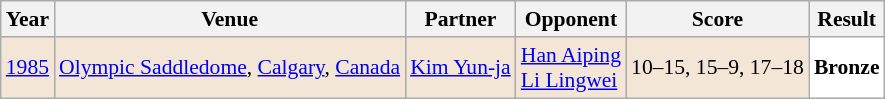<table class="sortable wikitable" style="font-size: 90%;">
<tr>
<th>Year</th>
<th>Venue</th>
<th>Partner</th>
<th>Opponent</th>
<th>Score</th>
<th>Result</th>
</tr>
<tr style="background:#F3E6D7">
<td align="center"><a href='#'>1985</a></td>
<td align="left"><a href='#'>Olympic Saddledome</a>, <a href='#'>Calgary</a>, <a href='#'>Canada</a></td>
<td align="left"> <a href='#'>Kim Yun-ja</a></td>
<td align="left"> <a href='#'>Han Aiping</a><br> <a href='#'>Li Lingwei</a></td>
<td align="left">10–15, 15–9, 17–18</td>
<td style="text-align:left; background: white"> <strong>Bronze</strong></td>
</tr>
</table>
